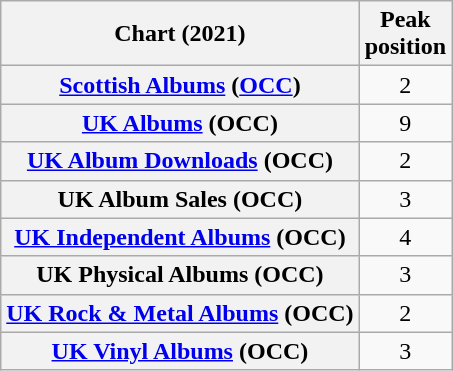<table class="wikitable sortable plainrowheaders" style="text-align:center">
<tr>
<th scope="col">Chart (2021)</th>
<th scope="col">Peak<br>position</th>
</tr>
<tr>
<th scope="row"><a href='#'>Scottish Albums</a> (<a href='#'>OCC</a>)</th>
<td>2</td>
</tr>
<tr>
<th scope="row"><a href='#'>UK Albums</a> (OCC)</th>
<td>9</td>
</tr>
<tr>
<th scope="row"><a href='#'>UK Album Downloads</a> (OCC)</th>
<td>2</td>
</tr>
<tr>
<th scope="row">UK Album Sales (OCC)</th>
<td>3</td>
</tr>
<tr>
<th scope="row"><a href='#'>UK Independent Albums</a> (OCC)</th>
<td>4</td>
</tr>
<tr>
<th scope="row">UK Physical Albums (OCC)</th>
<td>3</td>
</tr>
<tr>
<th scope="row"><a href='#'>UK Rock & Metal Albums</a> (OCC)</th>
<td>2</td>
</tr>
<tr>
<th scope="row"><a href='#'>UK Vinyl Albums</a> (OCC)</th>
<td>3</td>
</tr>
</table>
